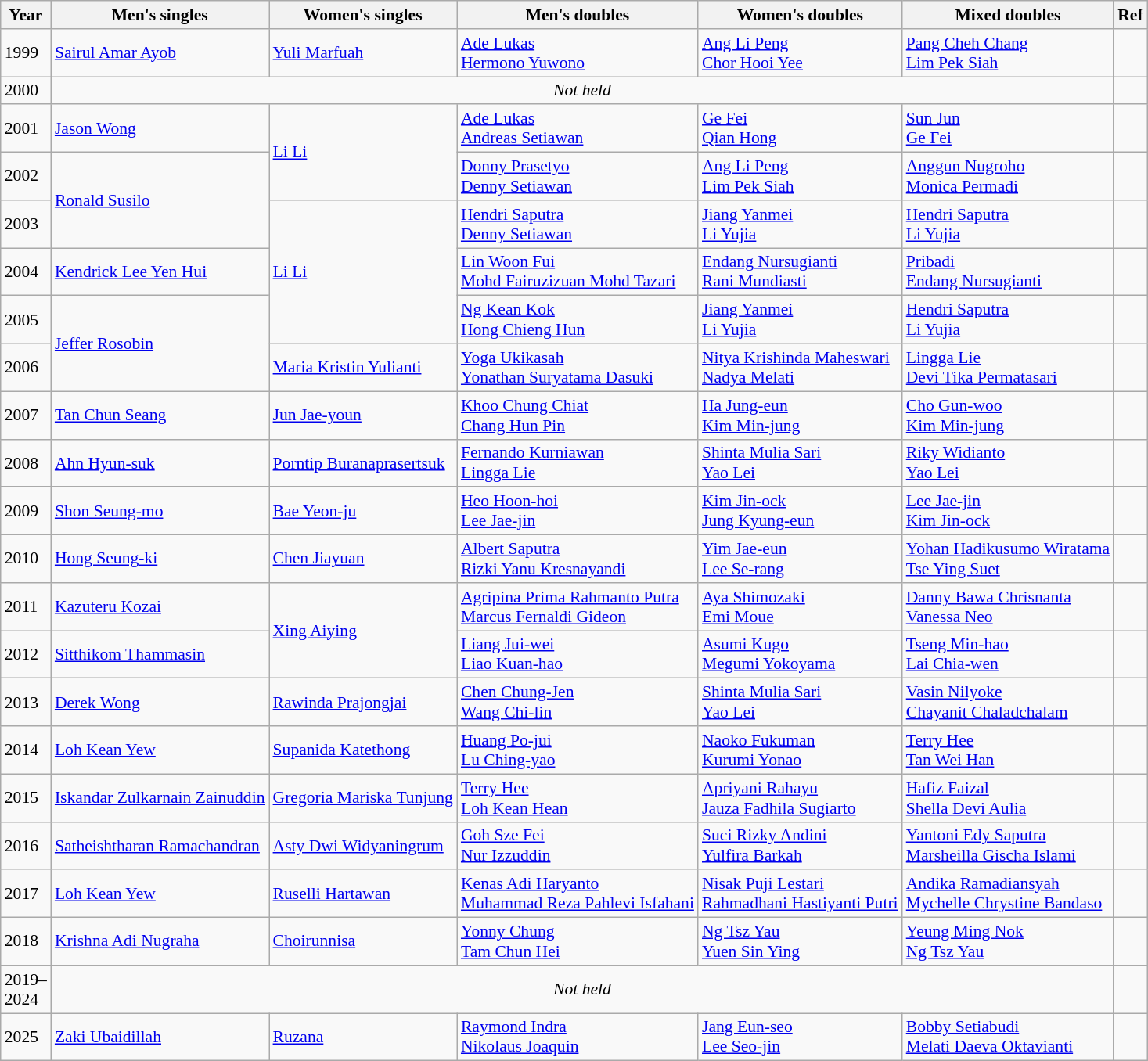<table class=wikitable style="font-size:90%;">
<tr>
<th>Year</th>
<th>Men's singles</th>
<th>Women's singles</th>
<th>Men's doubles</th>
<th>Women's doubles</th>
<th>Mixed doubles</th>
<th>Ref</th>
</tr>
<tr>
<td>1999</td>
<td> <a href='#'>Sairul Amar Ayob</a></td>
<td> <a href='#'>Yuli Marfuah</a></td>
<td> <a href='#'>Ade Lukas</a> <br> <a href='#'>Hermono Yuwono</a></td>
<td> <a href='#'>Ang Li Peng</a> <br> <a href='#'>Chor Hooi Yee</a></td>
<td> <a href='#'>Pang Cheh Chang</a> <br>  <a href='#'>Lim Pek Siah</a></td>
<td></td>
</tr>
<tr>
<td>2000</td>
<td colspan=5 align=center><em>Not held</em></td>
<td></td>
</tr>
<tr>
<td>2001</td>
<td> <a href='#'>Jason Wong</a></td>
<td rowspan="2"> <a href='#'>Li Li</a></td>
<td> <a href='#'>Ade Lukas</a> <br> <a href='#'>Andreas Setiawan</a></td>
<td> <a href='#'>Ge Fei</a> <br> <a href='#'>Qian Hong</a></td>
<td> <a href='#'>Sun Jun</a> <br>  <a href='#'>Ge Fei</a></td>
<td></td>
</tr>
<tr>
<td>2002</td>
<td rowspan="2"> <a href='#'>Ronald Susilo</a></td>
<td> <a href='#'>Donny Prasetyo</a> <br> <a href='#'>Denny Setiawan</a></td>
<td> <a href='#'>Ang Li Peng</a> <br> <a href='#'>Lim Pek Siah</a></td>
<td> <a href='#'>Anggun Nugroho</a> <br>  <a href='#'>Monica Permadi</a></td>
<td></td>
</tr>
<tr>
<td>2003</td>
<td rowspan="3"> <a href='#'>Li Li</a></td>
<td> <a href='#'>Hendri Saputra</a> <br>  <a href='#'>Denny Setiawan</a></td>
<td> <a href='#'>Jiang Yanmei</a> <br>  <a href='#'>Li Yujia</a></td>
<td> <a href='#'>Hendri Saputra</a> <br>  <a href='#'>Li Yujia</a></td>
<td></td>
</tr>
<tr>
<td>2004</td>
<td> <a href='#'>Kendrick Lee Yen Hui</a></td>
<td> <a href='#'>Lin Woon Fui</a> <br>  <a href='#'>Mohd Fairuzizuan Mohd Tazari</a></td>
<td> <a href='#'>Endang Nursugianti</a> <br>  <a href='#'>Rani Mundiasti</a></td>
<td> <a href='#'>Pribadi</a> <br>  <a href='#'>Endang Nursugianti</a></td>
<td></td>
</tr>
<tr>
<td>2005</td>
<td rowspan="2"> <a href='#'>Jeffer Rosobin</a></td>
<td> <a href='#'>Ng Kean Kok</a> <br>  <a href='#'>Hong Chieng Hun</a></td>
<td> <a href='#'>Jiang Yanmei</a> <br>  <a href='#'>Li Yujia</a></td>
<td> <a href='#'>Hendri Saputra</a> <br>  <a href='#'>Li Yujia</a></td>
<td></td>
</tr>
<tr>
<td>2006</td>
<td> <a href='#'>Maria Kristin Yulianti</a></td>
<td> <a href='#'>Yoga Ukikasah</a> <br> <a href='#'>Yonathan Suryatama Dasuki</a></td>
<td> <a href='#'>Nitya Krishinda Maheswari</a> <br> <a href='#'>Nadya Melati</a></td>
<td> <a href='#'>Lingga Lie</a> <br>  <a href='#'>Devi Tika Permatasari</a></td>
<td></td>
</tr>
<tr>
<td>2007</td>
<td> <a href='#'>Tan Chun Seang</a></td>
<td> <a href='#'>Jun Jae-youn</a></td>
<td> <a href='#'>Khoo Chung Chiat</a> <br> <a href='#'>Chang Hun Pin</a></td>
<td> <a href='#'>Ha Jung-eun</a> <br>  <a href='#'>Kim Min-jung</a></td>
<td> <a href='#'>Cho Gun-woo</a> <br>  <a href='#'>Kim Min-jung</a></td>
<td></td>
</tr>
<tr>
<td>2008</td>
<td> <a href='#'>Ahn Hyun-suk</a></td>
<td> <a href='#'>Porntip Buranaprasertsuk</a></td>
<td> <a href='#'>Fernando Kurniawan</a> <br> <a href='#'>Lingga Lie</a></td>
<td> <a href='#'>Shinta Mulia Sari</a> <br> <a href='#'>Yao Lei</a></td>
<td> <a href='#'>Riky Widianto</a> <br>  <a href='#'>Yao Lei</a></td>
<td></td>
</tr>
<tr>
<td>2009</td>
<td> <a href='#'>Shon Seung-mo</a></td>
<td> <a href='#'>Bae Yeon-ju</a></td>
<td> <a href='#'>Heo Hoon-hoi</a> <br> <a href='#'>Lee Jae-jin</a></td>
<td> <a href='#'>Kim Jin-ock</a> <br> <a href='#'>Jung Kyung-eun</a></td>
<td> <a href='#'>Lee Jae-jin</a> <br>  <a href='#'>Kim Jin-ock</a></td>
<td></td>
</tr>
<tr>
<td>2010</td>
<td> <a href='#'>Hong Seung-ki</a></td>
<td> <a href='#'>Chen Jiayuan</a></td>
<td> <a href='#'>Albert Saputra</a> <br> <a href='#'>Rizki Yanu Kresnayandi</a></td>
<td> <a href='#'>Yim Jae-eun</a> <br> <a href='#'>Lee Se-rang</a></td>
<td> <a href='#'>Yohan Hadikusumo Wiratama</a> <br>  <a href='#'>Tse Ying Suet</a></td>
<td></td>
</tr>
<tr>
<td>2011</td>
<td> <a href='#'>Kazuteru Kozai</a></td>
<td rowspan="2"> <a href='#'>Xing Aiying</a></td>
<td> <a href='#'>Agripina Prima Rahmanto Putra</a> <br> <a href='#'>Marcus Fernaldi Gideon</a></td>
<td> <a href='#'>Aya Shimozaki</a> <br> <a href='#'>Emi Moue</a></td>
<td> <a href='#'>Danny Bawa Chrisnanta</a> <br> <a href='#'>Vanessa Neo</a></td>
<td></td>
</tr>
<tr>
<td>2012</td>
<td> <a href='#'>Sitthikom Thammasin</a></td>
<td> <a href='#'>Liang Jui-wei</a><br> <a href='#'>Liao Kuan-hao</a></td>
<td> <a href='#'>Asumi Kugo</a><br> <a href='#'>Megumi Yokoyama</a></td>
<td> <a href='#'>Tseng Min-hao</a><br> <a href='#'>Lai Chia-wen</a></td>
<td></td>
</tr>
<tr>
<td>2013</td>
<td> <a href='#'>Derek Wong</a></td>
<td> <a href='#'>Rawinda Prajongjai</a></td>
<td> <a href='#'>Chen Chung-Jen</a><br> <a href='#'>Wang Chi-lin</a></td>
<td> <a href='#'>Shinta Mulia Sari</a><br> <a href='#'>Yao Lei</a></td>
<td> <a href='#'>Vasin Nilyoke</a><br> <a href='#'>Chayanit Chaladchalam</a></td>
<td></td>
</tr>
<tr>
<td>2014</td>
<td> <a href='#'>Loh Kean Yew</a></td>
<td> <a href='#'>Supanida Katethong</a></td>
<td> <a href='#'>Huang Po-jui</a><br> <a href='#'>Lu Ching-yao</a></td>
<td> <a href='#'>Naoko Fukuman</a><br> <a href='#'>Kurumi Yonao</a></td>
<td> <a href='#'>Terry Hee</a><br> <a href='#'>Tan Wei Han</a></td>
<td></td>
</tr>
<tr>
<td>2015</td>
<td> <a href='#'>Iskandar Zulkarnain Zainuddin</a></td>
<td> <a href='#'>Gregoria Mariska Tunjung</a></td>
<td> <a href='#'>Terry Hee</a><br> <a href='#'>Loh Kean Hean</a></td>
<td> <a href='#'>Apriyani Rahayu</a><br> <a href='#'>Jauza Fadhila Sugiarto</a></td>
<td> <a href='#'>Hafiz Faizal</a><br> <a href='#'>Shella Devi Aulia</a></td>
<td></td>
</tr>
<tr>
<td>2016</td>
<td> <a href='#'>Satheishtharan Ramachandran</a></td>
<td> <a href='#'>Asty Dwi Widyaningrum</a></td>
<td> <a href='#'>Goh Sze Fei</a><br> <a href='#'>Nur Izzuddin</a></td>
<td> <a href='#'>Suci Rizky Andini</a><br> <a href='#'>Yulfira Barkah</a></td>
<td> <a href='#'>Yantoni Edy Saputra</a><br> <a href='#'>Marsheilla Gischa Islami</a></td>
<td></td>
</tr>
<tr>
<td>2017</td>
<td> <a href='#'>Loh Kean Yew</a></td>
<td> <a href='#'>Ruselli Hartawan</a></td>
<td> <a href='#'>Kenas Adi Haryanto</a><br> <a href='#'>Muhammad Reza Pahlevi Isfahani</a></td>
<td> <a href='#'>Nisak Puji Lestari</a><br> <a href='#'>Rahmadhani Hastiyanti Putri</a></td>
<td> <a href='#'>Andika Ramadiansyah</a><br> <a href='#'>Mychelle Chrystine Bandaso</a></td>
<td></td>
</tr>
<tr>
<td>2018</td>
<td> <a href='#'>Krishna Adi Nugraha</a></td>
<td> <a href='#'>Choirunnisa</a></td>
<td> <a href='#'>Yonny Chung</a><br> <a href='#'>Tam Chun Hei</a></td>
<td> <a href='#'>Ng Tsz Yau</a><br> <a href='#'>Yuen Sin Ying</a></td>
<td> <a href='#'>Yeung Ming Nok</a><br> <a href='#'>Ng Tsz Yau</a></td>
<td></td>
</tr>
<tr>
<td>2019–<br>2024</td>
<td colspan=5 align=center><em>Not held</em></td>
<td></td>
</tr>
<tr>
<td>2025</td>
<td> <a href='#'>Zaki Ubaidillah</a></td>
<td> <a href='#'>Ruzana</a></td>
<td> <a href='#'>Raymond Indra</a><br> <a href='#'>Nikolaus Joaquin</a></td>
<td> <a href='#'>Jang Eun-seo</a><br> <a href='#'>Lee Seo-jin</a></td>
<td> <a href='#'>Bobby Setiabudi</a><br> <a href='#'>Melati Daeva Oktavianti</a></td>
<td></td>
</tr>
</table>
